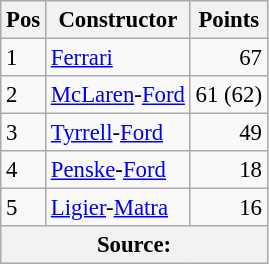<table class="wikitable" style="font-size: 95%;">
<tr>
<th>Pos</th>
<th>Constructor</th>
<th>Points</th>
</tr>
<tr>
<td>1</td>
<td> <a href='#'>Ferrari</a></td>
<td align="right">67</td>
</tr>
<tr>
<td>2</td>
<td> <a href='#'>McLaren</a>-<a href='#'>Ford</a></td>
<td align="right">61 (62)</td>
</tr>
<tr>
<td>3</td>
<td> <a href='#'>Tyrrell</a>-<a href='#'>Ford</a></td>
<td align="right">49</td>
</tr>
<tr>
<td>4</td>
<td> <a href='#'>Penske</a>-<a href='#'>Ford</a></td>
<td align="right">18</td>
</tr>
<tr>
<td>5</td>
<td> <a href='#'>Ligier</a>-<a href='#'>Matra</a></td>
<td align="right">16</td>
</tr>
<tr>
<th colspan=4>Source: </th>
</tr>
</table>
